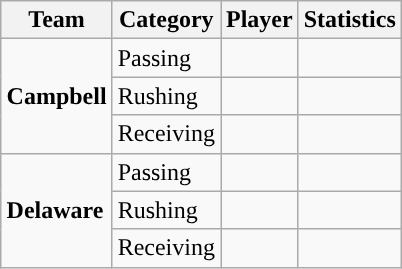<table class="wikitable" style="float: right;">
<tr>
<th>Team</th>
<th>Category</th>
<th>Player</th>
<th>Statistics</th>
</tr>
<tr>
<td rowspan=3><strong>Campbell</strong></td>
<td>Passing</td>
<td></td>
<td></td>
</tr>
<tr>
<td>Rushing</td>
<td></td>
<td></td>
</tr>
<tr>
<td>Receiving</td>
<td></td>
<td></td>
</tr>
<tr>
<td rowspan=3><strong>Delaware</strong></td>
<td>Passing</td>
<td></td>
<td></td>
</tr>
<tr>
<td>Rushing</td>
<td></td>
<td></td>
</tr>
<tr>
<td>Receiving</td>
<td></td>
<td></td>
</tr>
</table>
